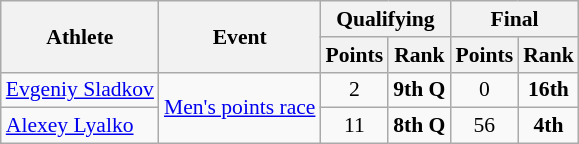<table class=wikitable style="font-size:90%">
<tr>
<th rowspan=2>Athlete</th>
<th rowspan=2>Event</th>
<th colspan=2>Qualifying</th>
<th colspan=2>Final</th>
</tr>
<tr>
<th>Points</th>
<th>Rank</th>
<th>Points</th>
<th>Rank</th>
</tr>
<tr>
<td><a href='#'>Evgeniy Sladkov</a></td>
<td rowspan=2><a href='#'>Men's points race</a></td>
<td align=center>2</td>
<td align=center><strong>9th Q</strong></td>
<td align=center>0</td>
<td align=center><strong>16th</strong></td>
</tr>
<tr>
<td><a href='#'>Alexey Lyalko</a></td>
<td align=center>11</td>
<td align=center><strong>8th Q</strong></td>
<td align=center>56</td>
<td align=center><strong>4th</strong></td>
</tr>
</table>
